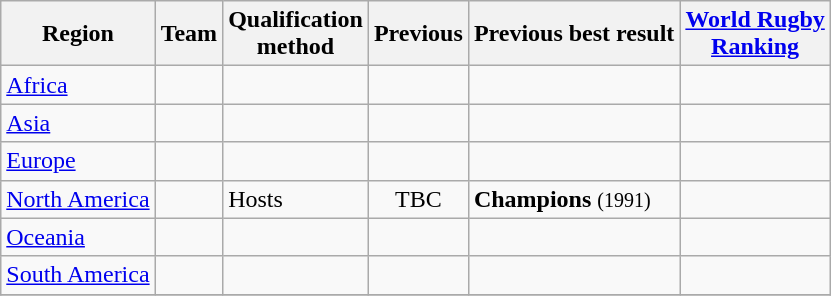<table class="wikitable sortable">
<tr>
<th>Region</th>
<th>Team</th>
<th>Qualification<br>method</th>
<th>Previous<br> </th>
<th>Previous best result</th>
<th><a href='#'>World Rugby<br>Ranking</a></th>
</tr>
<tr>
<td><a href='#'>Africa</a></td>
<td></td>
<td></td>
<td align=center></td>
<td data-sort-value=" "></td>
<td align=center></td>
</tr>
<tr>
<td><a href='#'>Asia</a></td>
<td></td>
<td></td>
<td align=center></td>
<td data-sort-value=" "></td>
<td align=center></td>
</tr>
<tr>
<td rowspan=1><a href='#'>Europe</a></td>
<td></td>
<td></td>
<td align=center></td>
<td data-sort-value=" "></td>
<td align=center></td>
</tr>
<tr>
<td><a href='#'>North America</a></td>
<td></td>
<td>Hosts</td>
<td align=center>TBC</td>
<td data-sort-value="1"><strong>Champions</strong> <small>(1991)</small></td>
<td align=center></td>
</tr>
<tr>
<td><a href='#'>Oceania</a></td>
<td></td>
<td></td>
<td align=center></td>
<td data-sort-value=" "></td>
<td align=center></td>
</tr>
<tr>
<td><a href='#'>South America</a></td>
<td></td>
<td></td>
<td align=center></td>
<td data-sort-value=" "></td>
<td align=center></td>
</tr>
<tr>
</tr>
</table>
